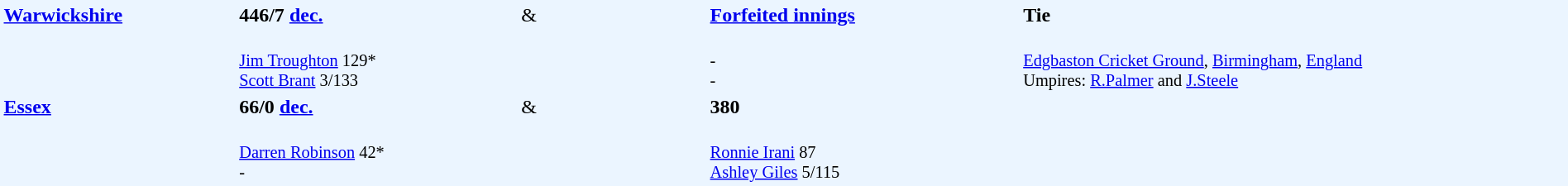<table width="100%" style="background: #EBF5FF">
<tr>
<td width="15%" valign="top" rowspan="2"><strong><a href='#'>Warwickshire</a></strong></td>
<td width="18%"><strong>446/7 <a href='#'>dec.</a></strong></td>
<td width="12%">&</td>
<td width="20%"><strong><a href='#'>Forfeited innings</a></strong></td>
<td width="35%"><strong>Tie</strong></td>
</tr>
<tr>
<td style="font-size: 85%;" valign="top"><br><a href='#'>Jim Troughton</a> 129*<br>
<a href='#'>Scott Brant</a> 3/133</td>
<td></td>
<td style="font-size: 85%;"><br>-<br>
-</td>
<td valign="top" style="font-size: 85%;" rowspan="3"><br><a href='#'>Edgbaston Cricket Ground</a>, <a href='#'>Birmingham</a>, <a href='#'>England</a><br>
Umpires: <a href='#'>R.Palmer</a> and <a href='#'>J.Steele</a></td>
</tr>
<tr>
<td valign="top" rowspan="2"><strong><a href='#'>Essex</a></strong></td>
<td><strong>66/0 <a href='#'>dec.</a></strong></td>
<td>&</td>
<td><strong>380</strong></td>
</tr>
<tr>
<td style="font-size: 85%;"><br><a href='#'>Darren Robinson</a> 42*<br>
-</td>
<td></td>
<td valign="top" style="font-size: 85%;"><br><a href='#'>Ronnie Irani</a> 87<br>
<a href='#'>Ashley Giles</a> 5/115</td>
</tr>
</table>
